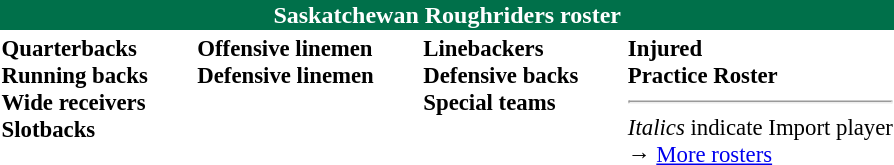<table class="toccolours" style="text-align: left;">
<tr>
<th colspan="7" style="background-color: #00704a;color:white;text-align:center;">Saskatchewan Roughriders roster</th>
</tr>
<tr>
<td style="font-size: 95%;" valign="top"><strong>Quarterbacks</strong><br><strong>Running backs</strong><br><strong>Wide receivers</strong><br><strong>Slotbacks</strong></td>
<td style="width: 25px;"></td>
<td style="font-size: 95%;" valign="top"><strong>Offensive linemen</strong><br><strong>Defensive linemen</strong></td>
<td style="width: 25px;"></td>
<td style="font-size: 95%;" valign="top"><strong>Linebackers </strong><br><strong>Defensive backs</strong><br><strong>Special teams</strong></td>
<td style="width: 25px;"></td>
<td style="font-size: 95%;" valign="top"><strong>Injured</strong><br><strong>Practice Roster</strong><br><hr>
<em>Italics</em> indicate Import player<br>→ <a href='#'>More rosters</a></td>
</tr>
<tr>
</tr>
</table>
